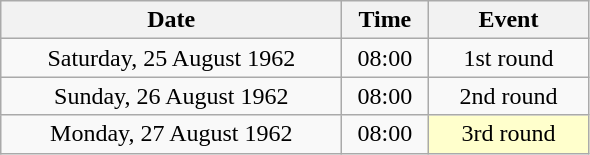<table class = "wikitable" style="text-align:center;">
<tr>
<th width=220>Date</th>
<th width=50>Time</th>
<th width=100>Event</th>
</tr>
<tr>
<td>Saturday, 25 August 1962</td>
<td>08:00</td>
<td>1st round</td>
</tr>
<tr>
<td>Sunday, 26 August 1962</td>
<td>08:00</td>
<td>2nd round</td>
</tr>
<tr>
<td>Monday, 27 August 1962</td>
<td>08:00</td>
<td bgcolor=ffffcc>3rd round</td>
</tr>
</table>
